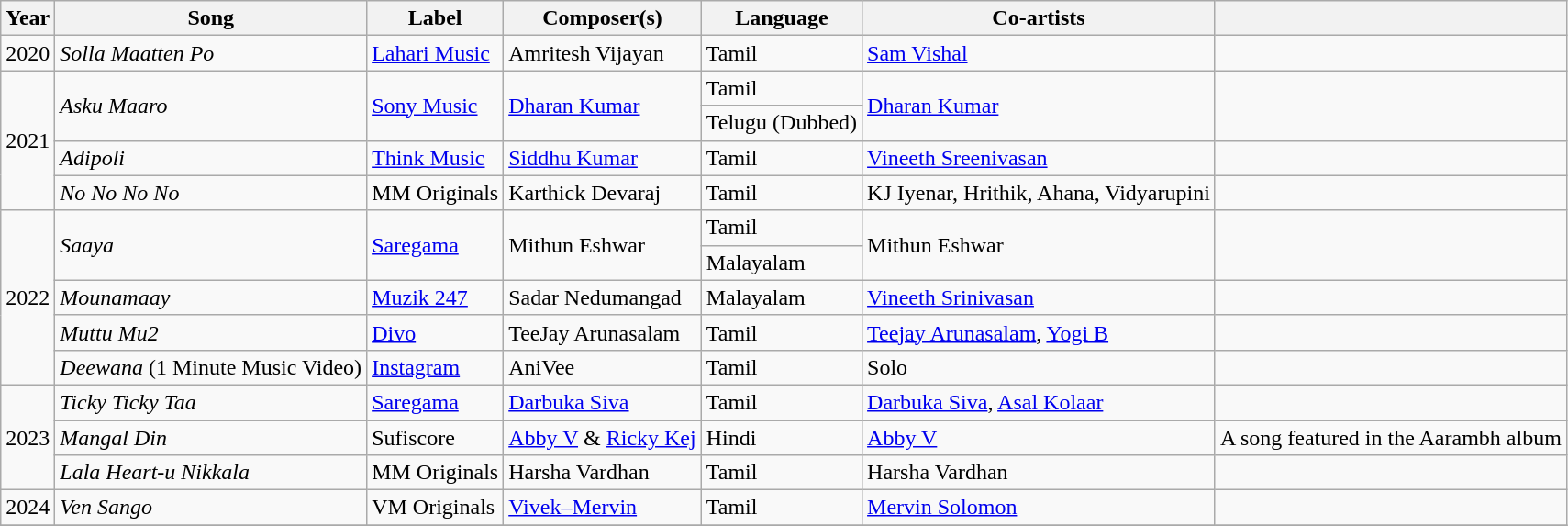<table class="wikitable sortable">
<tr>
<th scope="col">Year</th>
<th scope="col">Song</th>
<th scope="col">Label</th>
<th scope="col">Composer(s)</th>
<th scope="col">Language</th>
<th scope="col">Co-artists</th>
<th scope="col" class="unsortable"></th>
</tr>
<tr>
<td>2020</td>
<td><em>Solla Maatten Po</em></td>
<td><a href='#'>Lahari Music</a></td>
<td>Amritesh Vijayan</td>
<td>Tamil</td>
<td><a href='#'>Sam Vishal</a></td>
<td></td>
</tr>
<tr>
<td rowspan="4">2021</td>
<td rowspan="2"><em>Asku Maaro</em></td>
<td rowspan="2"><a href='#'>Sony Music</a></td>
<td rowspan="2"><a href='#'>Dharan Kumar</a></td>
<td>Tamil</td>
<td rowspan="2"><a href='#'>Dharan Kumar</a></td>
<td rowspan="2"></td>
</tr>
<tr>
<td>Telugu (Dubbed)</td>
</tr>
<tr>
<td><em>Adipoli</em></td>
<td><a href='#'>Think Music</a></td>
<td><a href='#'>Siddhu Kumar</a></td>
<td>Tamil</td>
<td><a href='#'>Vineeth Sreenivasan</a></td>
<td></td>
</tr>
<tr>
<td><em>No No No No</em></td>
<td>MM Originals</td>
<td>Karthick Devaraj</td>
<td>Tamil</td>
<td>KJ Iyenar, Hrithik, Ahana, Vidyarupini</td>
<td></td>
</tr>
<tr>
<td rowspan="5">2022</td>
<td rowspan="2"><em>Saaya </em></td>
<td rowspan="2"><a href='#'>Saregama</a></td>
<td rowspan="2">Mithun Eshwar</td>
<td>Tamil</td>
<td rowspan="2">Mithun Eshwar</td>
<td rowspan="2"></td>
</tr>
<tr>
<td>Malayalam</td>
</tr>
<tr>
<td><em>Mounamaay</em></td>
<td><a href='#'>Muzik 247</a></td>
<td>Sadar Nedumangad</td>
<td>Malayalam</td>
<td><a href='#'>Vineeth Srinivasan</a></td>
<td></td>
</tr>
<tr>
<td><em>Muttu Mu2</em></td>
<td><a href='#'>Divo</a></td>
<td>TeeJay Arunasalam</td>
<td>Tamil</td>
<td><a href='#'>Teejay Arunasalam</a>, <a href='#'>Yogi B</a></td>
<td></td>
</tr>
<tr>
<td><em>Deewana</em> (1 Minute Music Video)</td>
<td><a href='#'>Instagram</a></td>
<td>AniVee</td>
<td>Tamil</td>
<td>Solo</td>
<td></td>
</tr>
<tr>
<td rowspan="3">2023</td>
<td><em>Ticky Ticky Taa</em></td>
<td><a href='#'>Saregama</a></td>
<td><a href='#'>Darbuka Siva</a></td>
<td>Tamil</td>
<td><a href='#'>Darbuka Siva</a>, <a href='#'>Asal Kolaar</a></td>
<td></td>
</tr>
<tr>
<td><em>Mangal Din </em></td>
<td>Sufiscore</td>
<td><a href='#'>Abby V</a> & <a href='#'>Ricky Kej</a></td>
<td>Hindi</td>
<td><a href='#'>Abby V</a></td>
<td>A song featured in the Aarambh album</td>
</tr>
<tr>
<td><em>Lala Heart-u Nikkala</em></td>
<td>MM Originals</td>
<td>Harsha Vardhan</td>
<td>Tamil</td>
<td>Harsha Vardhan</td>
<td></td>
</tr>
<tr>
<td>2024</td>
<td><em>Ven Sango</em></td>
<td>VM Originals</td>
<td><a href='#'>Vivek–Mervin</a></td>
<td>Tamil</td>
<td><a href='#'>Mervin Solomon</a></td>
<td></td>
</tr>
<tr>
</tr>
</table>
